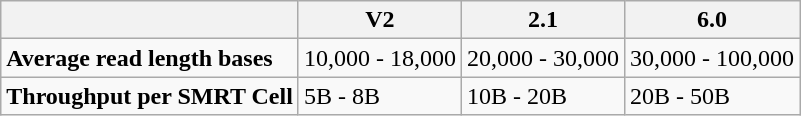<table class="wikitable sortable">
<tr>
<th></th>
<th>V2</th>
<th>2.1</th>
<th>6.0</th>
</tr>
<tr>
<td><strong>Average read length bases</strong></td>
<td>10,000 - 18,000</td>
<td>20,000 - 30,000</td>
<td>30,000 - 100,000</td>
</tr>
<tr>
<td><strong>Throughput per SMRT Cell</strong></td>
<td>5B - 8B</td>
<td>10B - 20B</td>
<td>20B - 50B</td>
</tr>
</table>
